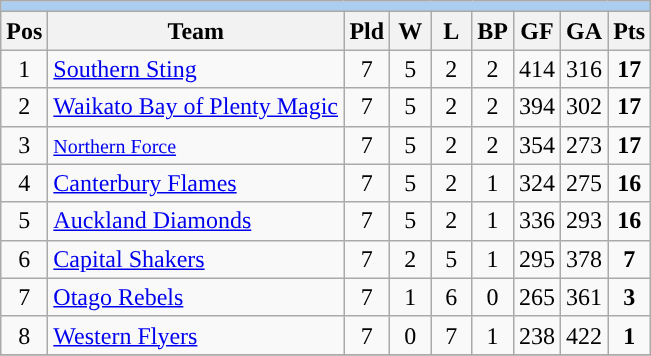<table class="wikitable" style="text-align:center" align="centre">
<tr>
<th colspan="10" style="background:#abcdef"></th>
</tr>
<tr>
<th width=20 abbr="Position">Pos</th>
<th width=190>Team</th>
<th width=20 abbr="Played">Pld</th>
<th width=20 abbr="Won">W</th>
<th width=20 abbr="Lost">L</th>
<th width=20 abbr="Lost">BP</th>
<th width=20 abbr="Goals for">GF</th>
<th width=20 abbr="Goals against">GA</th>
<th width=20 abbr="Points">Pts</th>
</tr>
<tr style="background:#">
<td>1</td>
<td style="text-align:left"><a href='#'>Southern Sting</a></td>
<td>7</td>
<td>5</td>
<td>2</td>
<td>2</td>
<td>414</td>
<td>316</td>
<td><strong>17</strong></td>
</tr>
<tr style="background:#">
<td>2</td>
<td style="text-align:left"><a href='#'>Waikato Bay of Plenty Magic</a></td>
<td>7</td>
<td>5</td>
<td>2</td>
<td>2</td>
<td>394</td>
<td>302</td>
<td><strong>17</strong></td>
</tr>
<tr style="background:#">
<td>3</td>
<td style="text-align:left"><small><a href='#'>Northern Force</a></small></td>
<td>7</td>
<td>5</td>
<td>2</td>
<td>2</td>
<td>354</td>
<td>273</td>
<td><strong>17</strong></td>
</tr>
<tr style="background:#">
<td>4</td>
<td style="text-align:left"><a href='#'>Canterbury Flames</a></td>
<td>7</td>
<td>5</td>
<td>2</td>
<td>1</td>
<td>324</td>
<td>275</td>
<td><strong>16</strong></td>
</tr>
<tr>
<td>5</td>
<td style="text-align:left"><a href='#'>Auckland Diamonds</a></td>
<td>7</td>
<td>5</td>
<td>2</td>
<td>1</td>
<td>336</td>
<td>293</td>
<td><strong>16</strong></td>
</tr>
<tr>
<td>6</td>
<td style="text-align:left"><a href='#'>Capital Shakers</a></td>
<td>7</td>
<td>2</td>
<td>5</td>
<td>1</td>
<td>295</td>
<td>378</td>
<td><strong>7</strong></td>
</tr>
<tr>
<td>7</td>
<td style="text-align:left"><a href='#'>Otago Rebels</a></td>
<td>7</td>
<td>1</td>
<td>6</td>
<td>0</td>
<td>265</td>
<td>361</td>
<td><strong>3</strong></td>
</tr>
<tr>
<td>8</td>
<td style="text-align:left"><a href='#'>Western Flyers</a></td>
<td>7</td>
<td>0</td>
<td>7</td>
<td>1</td>
<td>238</td>
<td>422</td>
<td><strong>1</strong></td>
</tr>
<tr>
</tr>
</table>
